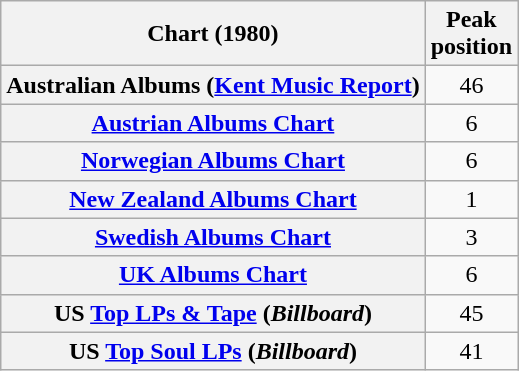<table class="wikitable sortable plainrowheaders" style="text-align:center">
<tr>
<th scope="col">Chart (1980)</th>
<th scope="col">Peak<br>position</th>
</tr>
<tr>
<th scope="row">Australian Albums (<a href='#'>Kent Music Report</a>)</th>
<td align="center">46</td>
</tr>
<tr>
<th scope="row"><a href='#'>Austrian Albums Chart</a></th>
<td>6</td>
</tr>
<tr>
<th scope="row"><a href='#'>Norwegian Albums Chart</a></th>
<td>6</td>
</tr>
<tr>
<th scope="row"><a href='#'>New Zealand Albums Chart</a></th>
<td>1</td>
</tr>
<tr>
<th scope="row"><a href='#'>Swedish Albums Chart</a></th>
<td>3</td>
</tr>
<tr>
<th scope="row"><a href='#'>UK Albums Chart</a></th>
<td>6</td>
</tr>
<tr>
<th scope="row">US <a href='#'>Top LPs & Tape</a> (<em>Billboard</em>)</th>
<td>45</td>
</tr>
<tr>
<th scope="row">US <a href='#'>Top Soul LPs</a> (<em>Billboard</em>)</th>
<td>41</td>
</tr>
</table>
